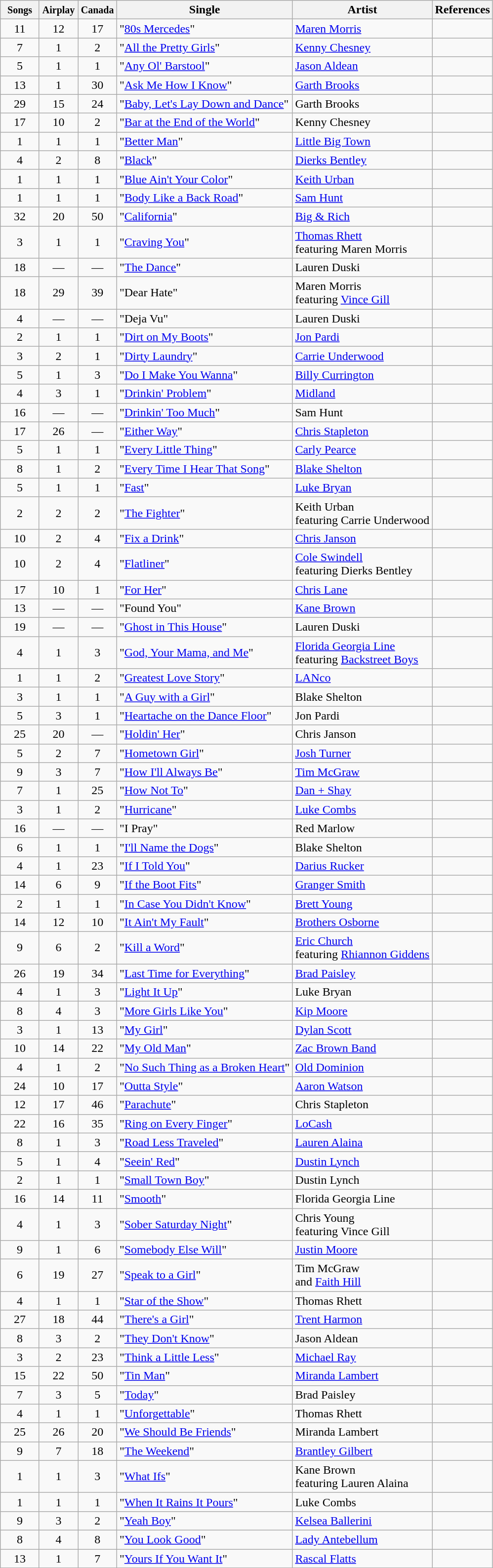<table class="wikitable sortable">
<tr>
<th width=45><small>Songs</small></th>
<th width=45><small>Airplay</small></th>
<th width=45><small>Canada</small></th>
<th width=auto>Single</th>
<th width=auto>Artist</th>
<th width=auto>References</th>
</tr>
<tr>
<td align=center>11</td>
<td align=center>12</td>
<td align=center>17</td>
<td>"<a href='#'>80s Mercedes</a>"</td>
<td><a href='#'>Maren Morris</a></td>
<td></td>
</tr>
<tr>
<td align=center>7</td>
<td align=center>1</td>
<td align=center>2</td>
<td>"<a href='#'>All the Pretty Girls</a>"</td>
<td><a href='#'>Kenny Chesney</a></td>
<td></td>
</tr>
<tr>
<td align=center>5</td>
<td align=center>1</td>
<td align=center>1</td>
<td>"<a href='#'>Any Ol' Barstool</a>"</td>
<td><a href='#'>Jason Aldean</a></td>
<td></td>
</tr>
<tr>
<td align=center>13</td>
<td align=center>1</td>
<td align=center>30</td>
<td>"<a href='#'>Ask Me How I Know</a>"</td>
<td><a href='#'>Garth Brooks</a></td>
<td></td>
</tr>
<tr>
<td align=center>29</td>
<td align=center>15</td>
<td align=center>24</td>
<td>"<a href='#'>Baby, Let's Lay Down and Dance</a>"</td>
<td>Garth Brooks</td>
<td></td>
</tr>
<tr>
<td align=center>17</td>
<td align=center>10</td>
<td align=center>2</td>
<td>"<a href='#'>Bar at the End of the World</a>"</td>
<td>Kenny Chesney</td>
<td></td>
</tr>
<tr>
<td align=center>1</td>
<td align=center>1</td>
<td align=center>1</td>
<td>"<a href='#'>Better Man</a>"</td>
<td><a href='#'>Little Big Town</a></td>
<td></td>
</tr>
<tr>
<td align=center>4</td>
<td align=center>2</td>
<td align=center>8</td>
<td>"<a href='#'>Black</a>"</td>
<td><a href='#'>Dierks Bentley</a></td>
<td></td>
</tr>
<tr>
<td align=center>1</td>
<td align=center>1</td>
<td align=center>1</td>
<td>"<a href='#'>Blue Ain't Your Color</a>"</td>
<td><a href='#'>Keith Urban</a></td>
<td></td>
</tr>
<tr>
<td align=center>1</td>
<td align=center>1</td>
<td align=center>1</td>
<td>"<a href='#'>Body Like a Back Road</a>"</td>
<td><a href='#'>Sam Hunt</a></td>
<td></td>
</tr>
<tr>
<td align=center>32</td>
<td align=center>20</td>
<td align=center>50</td>
<td>"<a href='#'>California</a>"</td>
<td><a href='#'>Big & Rich</a></td>
<td></td>
</tr>
<tr>
<td align=center>3</td>
<td align=center>1</td>
<td align=center>1</td>
<td>"<a href='#'>Craving You</a>"</td>
<td><a href='#'>Thomas Rhett</a> <br>featuring Maren Morris</td>
<td></td>
</tr>
<tr>
<td align=center>18</td>
<td align=center>—</td>
<td align=center>—</td>
<td>"<a href='#'>The Dance</a>"</td>
<td>Lauren Duski</td>
<td></td>
</tr>
<tr>
<td align=center>18</td>
<td align=center>29</td>
<td align=center>39</td>
<td>"Dear Hate"</td>
<td>Maren Morris <br>featuring <a href='#'>Vince Gill</a></td>
<td></td>
</tr>
<tr>
<td align=center>4</td>
<td align=center>—</td>
<td align=center>—</td>
<td>"Deja Vu"</td>
<td>Lauren Duski</td>
<td></td>
</tr>
<tr>
<td align=center>2</td>
<td align=center>1</td>
<td align=center>1</td>
<td>"<a href='#'>Dirt on My Boots</a>"</td>
<td><a href='#'>Jon Pardi</a></td>
<td></td>
</tr>
<tr>
<td align=center>3</td>
<td align=center>2</td>
<td align=center>1</td>
<td>"<a href='#'>Dirty Laundry</a>"</td>
<td><a href='#'>Carrie Underwood</a></td>
<td></td>
</tr>
<tr>
<td align=center>5</td>
<td align=center>1</td>
<td align=center>3</td>
<td>"<a href='#'>Do I Make You Wanna</a>"</td>
<td><a href='#'>Billy Currington</a></td>
<td></td>
</tr>
<tr>
<td align=center>4</td>
<td align=center>3</td>
<td align=center>1</td>
<td>"<a href='#'>Drinkin' Problem</a>"</td>
<td><a href='#'>Midland</a></td>
<td></td>
</tr>
<tr>
<td align=center>16</td>
<td align=center>—</td>
<td align=center>—</td>
<td>"<a href='#'>Drinkin' Too Much</a>"</td>
<td>Sam Hunt</td>
<td></td>
</tr>
<tr>
<td align=center>17</td>
<td align=center>26</td>
<td align=center>—</td>
<td>"<a href='#'>Either Way</a>"</td>
<td><a href='#'>Chris Stapleton</a></td>
<td></td>
</tr>
<tr>
<td align=center>5</td>
<td align=center>1</td>
<td align=center>1</td>
<td>"<a href='#'>Every Little Thing</a>"</td>
<td><a href='#'>Carly Pearce</a></td>
<td></td>
</tr>
<tr>
<td align=center>8</td>
<td align=center>1</td>
<td align=center>2</td>
<td>"<a href='#'>Every Time I Hear That Song</a>"</td>
<td><a href='#'>Blake Shelton</a></td>
<td></td>
</tr>
<tr>
<td align=center>5</td>
<td align=center>1</td>
<td align=center>1</td>
<td>"<a href='#'>Fast</a>"</td>
<td><a href='#'>Luke Bryan</a></td>
<td></td>
</tr>
<tr>
<td align=center>2</td>
<td align=center>2</td>
<td align=center>2</td>
<td>"<a href='#'>The Fighter</a>"</td>
<td>Keith Urban <br> featuring Carrie Underwood</td>
<td></td>
</tr>
<tr>
<td align=center>10</td>
<td align=center>2</td>
<td align=center>4</td>
<td>"<a href='#'>Fix a Drink</a>"</td>
<td><a href='#'>Chris Janson</a></td>
<td></td>
</tr>
<tr>
<td align=center>10</td>
<td align=center>2</td>
<td align=center>4</td>
<td>"<a href='#'>Flatliner</a>"</td>
<td><a href='#'>Cole Swindell</a>  <br>featuring Dierks Bentley</td>
<td></td>
</tr>
<tr>
<td align=center>17</td>
<td align=center>10</td>
<td align=center>1</td>
<td>"<a href='#'>For Her</a>"</td>
<td><a href='#'>Chris Lane</a></td>
<td></td>
</tr>
<tr>
<td align=center>13</td>
<td align=center>—</td>
<td align=center>—</td>
<td>"Found You"</td>
<td><a href='#'>Kane Brown</a></td>
<td></td>
</tr>
<tr>
<td align=center>19</td>
<td align=center>—</td>
<td align=center>—</td>
<td>"<a href='#'>Ghost in This House</a>"</td>
<td>Lauren Duski</td>
<td></td>
</tr>
<tr>
<td align=center>4</td>
<td align=center>1</td>
<td align=center>3</td>
<td>"<a href='#'>God, Your Mama, and Me</a>"</td>
<td><a href='#'>Florida Georgia Line</a> <br> featuring <a href='#'>Backstreet Boys</a></td>
<td></td>
</tr>
<tr>
<td align=center>1</td>
<td align=center>1</td>
<td align=center>2</td>
<td>"<a href='#'>Greatest Love Story</a>"</td>
<td><a href='#'>LANco</a></td>
<td></td>
</tr>
<tr>
<td align=center>3</td>
<td align=center>1</td>
<td align=center>1</td>
<td>"<a href='#'>A Guy with a Girl</a>"</td>
<td>Blake Shelton</td>
<td></td>
</tr>
<tr>
<td align=center>5</td>
<td align=center>3</td>
<td align=center>1</td>
<td>"<a href='#'>Heartache on the Dance Floor</a>"</td>
<td>Jon Pardi</td>
<td></td>
</tr>
<tr>
<td align=center>25</td>
<td align=center>20</td>
<td align=center>—</td>
<td>"<a href='#'>Holdin' Her</a>"</td>
<td>Chris Janson</td>
<td></td>
</tr>
<tr>
<td align=center>5</td>
<td align=center>2</td>
<td align=center>7</td>
<td>"<a href='#'>Hometown Girl</a>"</td>
<td><a href='#'>Josh Turner</a></td>
<td></td>
</tr>
<tr>
<td align=center>9</td>
<td align=center>3</td>
<td align=center>7</td>
<td>"<a href='#'>How I'll Always Be</a>"</td>
<td><a href='#'>Tim McGraw</a></td>
<td></td>
</tr>
<tr>
<td align=center>7</td>
<td align=center>1</td>
<td align=center>25</td>
<td>"<a href='#'>How Not To</a>"</td>
<td><a href='#'>Dan + Shay</a></td>
<td></td>
</tr>
<tr>
<td align=center>3</td>
<td align=center>1</td>
<td align=center>2</td>
<td>"<a href='#'>Hurricane</a>"</td>
<td><a href='#'>Luke Combs</a></td>
<td></td>
</tr>
<tr>
<td align=center>16</td>
<td align=center>—</td>
<td align=center>—</td>
<td>"I Pray"</td>
<td>Red Marlow</td>
<td></td>
</tr>
<tr>
<td align=center>6</td>
<td align=center>1</td>
<td align=center>1</td>
<td>"<a href='#'>I'll Name the Dogs</a>"</td>
<td>Blake Shelton</td>
<td></td>
</tr>
<tr>
<td align=center>4</td>
<td align=center>1</td>
<td align=center>23</td>
<td>"<a href='#'>If I Told You</a>"</td>
<td><a href='#'>Darius Rucker</a></td>
<td></td>
</tr>
<tr>
<td align=center>14</td>
<td align=center>6</td>
<td align=center>9</td>
<td>"<a href='#'>If the Boot Fits</a>"</td>
<td><a href='#'>Granger Smith</a></td>
<td></td>
</tr>
<tr>
<td align=center>2</td>
<td align=center>1</td>
<td align=center>1</td>
<td>"<a href='#'>In Case You Didn't Know</a>"</td>
<td><a href='#'>Brett Young</a></td>
<td></td>
</tr>
<tr>
<td align=center>14</td>
<td align=center>12</td>
<td align=center>10</td>
<td>"<a href='#'>It Ain't My Fault</a>"</td>
<td><a href='#'>Brothers Osborne</a></td>
<td></td>
</tr>
<tr>
<td align=center>9</td>
<td align=center>6</td>
<td align=center>2</td>
<td>"<a href='#'>Kill a Word</a>"</td>
<td><a href='#'>Eric Church</a><br>featuring <a href='#'>Rhiannon Giddens</a></td>
<td></td>
</tr>
<tr>
<td align=center>26</td>
<td align=center>19</td>
<td align=center>34</td>
<td>"<a href='#'>Last Time for Everything</a>"</td>
<td><a href='#'>Brad Paisley</a></td>
<td></td>
</tr>
<tr>
<td align=center>4</td>
<td align=center>1</td>
<td align=center>3</td>
<td>"<a href='#'>Light It Up</a>"</td>
<td>Luke Bryan</td>
<td></td>
</tr>
<tr>
<td align=center>8</td>
<td align=center>4</td>
<td align=center>3</td>
<td>"<a href='#'>More Girls Like You</a>"</td>
<td><a href='#'>Kip Moore</a></td>
<td></td>
</tr>
<tr>
<td align=center>3</td>
<td align=center>1</td>
<td align=center>13</td>
<td>"<a href='#'>My Girl</a>"</td>
<td><a href='#'>Dylan Scott</a></td>
<td></td>
</tr>
<tr>
<td align=center>10</td>
<td align=center>14</td>
<td align=center>22</td>
<td>"<a href='#'>My Old Man</a>"</td>
<td><a href='#'>Zac Brown Band</a></td>
<td></td>
</tr>
<tr>
<td align=center>4</td>
<td align=center>1</td>
<td align=center>2</td>
<td>"<a href='#'>No Such Thing as a Broken Heart</a>"</td>
<td><a href='#'>Old Dominion</a></td>
<td></td>
</tr>
<tr>
<td align=center>24</td>
<td align=center>10</td>
<td align=center>17</td>
<td>"<a href='#'>Outta Style</a>"</td>
<td><a href='#'>Aaron Watson</a></td>
<td></td>
</tr>
<tr>
<td align=center>12</td>
<td align=center>17</td>
<td align=center>46</td>
<td>"<a href='#'>Parachute</a>"</td>
<td>Chris Stapleton</td>
<td></td>
</tr>
<tr>
<td align=center>22</td>
<td align=center>16</td>
<td align=center>35</td>
<td>"<a href='#'>Ring on Every Finger</a>"</td>
<td><a href='#'>LoCash</a></td>
<td></td>
</tr>
<tr>
<td align=center>8</td>
<td align=center>1</td>
<td align=center>3</td>
<td>"<a href='#'>Road Less Traveled</a>"</td>
<td><a href='#'>Lauren Alaina</a></td>
<td></td>
</tr>
<tr>
<td align=center>5</td>
<td align=center>1</td>
<td align=center>4</td>
<td>"<a href='#'>Seein' Red</a>"</td>
<td><a href='#'>Dustin Lynch</a></td>
<td></td>
</tr>
<tr>
<td align=center>2</td>
<td align=center>1</td>
<td align=center>1</td>
<td>"<a href='#'>Small Town Boy</a>"</td>
<td>Dustin Lynch</td>
<td></td>
</tr>
<tr>
<td align=center>16</td>
<td align=center>14</td>
<td align=center>11</td>
<td>"<a href='#'>Smooth</a>"</td>
<td>Florida Georgia Line</td>
<td></td>
</tr>
<tr>
<td align=center>4</td>
<td align=center>1</td>
<td align=center>3</td>
<td>"<a href='#'>Sober Saturday Night</a>"</td>
<td>Chris Young <br>featuring Vince Gill</td>
<td></td>
</tr>
<tr>
<td align=center>9</td>
<td align=center>1</td>
<td align=center>6</td>
<td>"<a href='#'>Somebody Else Will</a>"</td>
<td><a href='#'>Justin Moore</a></td>
<td></td>
</tr>
<tr>
<td align=center>6</td>
<td align=center>19</td>
<td align=center>27</td>
<td>"<a href='#'>Speak to a Girl</a>"</td>
<td>Tim McGraw <br>and <a href='#'>Faith Hill</a></td>
<td></td>
</tr>
<tr>
<td align=center>4</td>
<td align=center>1</td>
<td align=center>1</td>
<td>"<a href='#'>Star of the Show</a>"</td>
<td>Thomas Rhett</td>
<td></td>
</tr>
<tr>
<td align=center>27</td>
<td align=center>18</td>
<td align=center>44</td>
<td>"<a href='#'>There's a Girl</a>"</td>
<td><a href='#'>Trent Harmon</a></td>
<td></td>
</tr>
<tr>
<td align=center>8</td>
<td align=center>3</td>
<td align=center>2</td>
<td>"<a href='#'>They Don't Know</a>"</td>
<td>Jason Aldean</td>
<td></td>
</tr>
<tr>
<td align=center>3</td>
<td align=center>2</td>
<td align=center>23</td>
<td>"<a href='#'>Think a Little Less</a>"</td>
<td><a href='#'>Michael Ray</a></td>
<td></td>
</tr>
<tr>
<td align=center>15</td>
<td align=center>22</td>
<td align=center>50</td>
<td>"<a href='#'>Tin Man</a>"</td>
<td><a href='#'>Miranda Lambert</a></td>
<td></td>
</tr>
<tr>
<td align=center>7</td>
<td align=center>3</td>
<td align=center>5</td>
<td>"<a href='#'>Today</a>"</td>
<td>Brad Paisley</td>
<td></td>
</tr>
<tr>
<td align=center>4</td>
<td align=center>1</td>
<td align=center>1</td>
<td>"<a href='#'>Unforgettable</a>"</td>
<td>Thomas Rhett</td>
<td></td>
</tr>
<tr>
<td align=center>25</td>
<td align=center>26</td>
<td align=center>20</td>
<td>"<a href='#'>We Should Be Friends</a>"</td>
<td>Miranda Lambert</td>
<td></td>
</tr>
<tr>
<td align=center>9</td>
<td align=center>7</td>
<td align=center>18</td>
<td>"<a href='#'>The Weekend</a>"</td>
<td><a href='#'>Brantley Gilbert</a></td>
<td></td>
</tr>
<tr>
<td align=center>1</td>
<td align=center>1</td>
<td align=center>3</td>
<td>"<a href='#'>What Ifs</a>"</td>
<td>Kane Brown <br>featuring Lauren Alaina</td>
<td></td>
</tr>
<tr>
<td align=center>1</td>
<td align=center>1</td>
<td align=center>1</td>
<td>"<a href='#'>When It Rains It Pours</a>"</td>
<td>Luke Combs</td>
<td></td>
</tr>
<tr>
<td align=center>9</td>
<td align=center>3</td>
<td align=center>2</td>
<td>"<a href='#'>Yeah Boy</a>"</td>
<td><a href='#'>Kelsea Ballerini</a></td>
<td></td>
</tr>
<tr>
<td align=center>8</td>
<td align=center>4</td>
<td align=center>8</td>
<td>"<a href='#'>You Look Good</a>"</td>
<td><a href='#'>Lady Antebellum</a></td>
<td></td>
</tr>
<tr>
<td align=center>13</td>
<td align=center>1</td>
<td align=center>7</td>
<td>"<a href='#'>Yours If You Want It</a>"</td>
<td><a href='#'>Rascal Flatts</a></td>
<td></td>
</tr>
<tr>
</tr>
</table>
